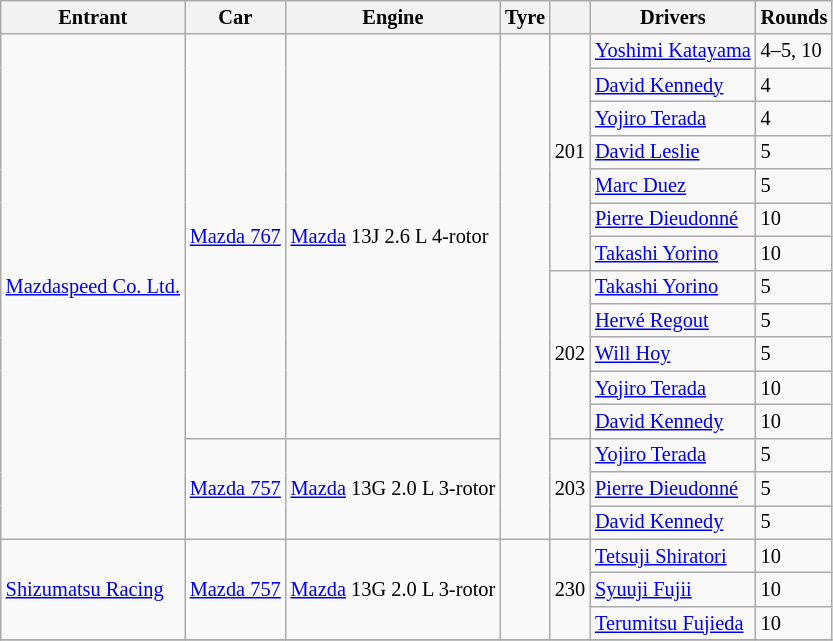<table class="wikitable" style="font-size: 85%">
<tr>
<th>Entrant</th>
<th>Car</th>
<th>Engine</th>
<th>Tyre</th>
<th></th>
<th>Drivers</th>
<th>Rounds</th>
</tr>
<tr>
<td rowspan=15> <a href='#'>Mazdaspeed Co. Ltd.</a></td>
<td rowspan=12><a href='#'>Mazda 767</a></td>
<td rowspan=12><a href='#'>Mazda</a> 13J 2.6 L 4-rotor</td>
<td rowspan=15></td>
<td rowspan=7>201</td>
<td> <a href='#'>Yoshimi Katayama</a></td>
<td>4–5, 10</td>
</tr>
<tr>
<td> <a href='#'>David Kennedy</a></td>
<td>4</td>
</tr>
<tr>
<td> <a href='#'>Yojiro Terada</a></td>
<td>4</td>
</tr>
<tr>
<td> <a href='#'>David Leslie</a></td>
<td>5</td>
</tr>
<tr>
<td> <a href='#'>Marc Duez</a></td>
<td>5</td>
</tr>
<tr>
<td> <a href='#'>Pierre Dieudonné</a></td>
<td>10</td>
</tr>
<tr>
<td> <a href='#'>Takashi Yorino</a></td>
<td>10</td>
</tr>
<tr>
<td rowspan=5>202</td>
<td> <a href='#'>Takashi Yorino</a></td>
<td>5</td>
</tr>
<tr>
<td> <a href='#'>Hervé Regout</a></td>
<td>5</td>
</tr>
<tr>
<td> <a href='#'>Will Hoy</a></td>
<td>5</td>
</tr>
<tr>
<td> <a href='#'>Yojiro Terada</a></td>
<td>10</td>
</tr>
<tr>
<td> <a href='#'>David Kennedy</a></td>
<td>10</td>
</tr>
<tr>
<td rowspan=3><a href='#'>Mazda 757</a></td>
<td rowspan=3><a href='#'>Mazda</a> 13G 2.0 L 3-rotor</td>
<td rowspan=3>203</td>
<td> <a href='#'>Yojiro Terada</a></td>
<td>5</td>
</tr>
<tr>
<td> <a href='#'>Pierre Dieudonné</a></td>
<td>5</td>
</tr>
<tr>
<td> <a href='#'>David Kennedy</a></td>
<td>5</td>
</tr>
<tr>
<td rowspan=3> <a href='#'>Shizumatsu Racing</a></td>
<td rowspan=3><a href='#'>Mazda 757</a></td>
<td rowspan=3><a href='#'>Mazda</a> 13G 2.0 L 3-rotor</td>
<td rowspan=3></td>
<td rowspan=3>230</td>
<td> <a href='#'>Tetsuji Shiratori</a></td>
<td>10</td>
</tr>
<tr>
<td> <a href='#'>Syuuji Fujii</a></td>
<td>10</td>
</tr>
<tr>
<td> <a href='#'>Terumitsu Fujieda</a></td>
<td>10</td>
</tr>
<tr>
</tr>
</table>
